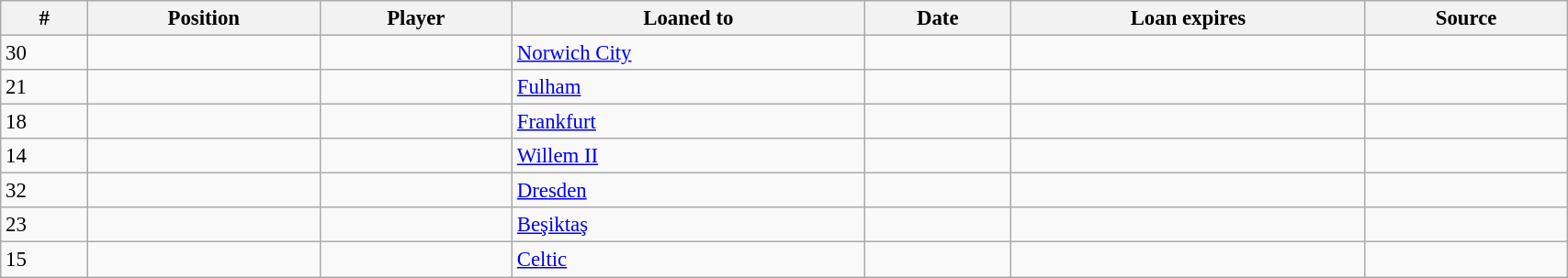<table class="wikitable sortable" style="width:90%; text-align:center; font-size:95%; text-align:left;">
<tr>
<th>#</th>
<th>Position</th>
<th>Player</th>
<th>Loaned to</th>
<th>Date</th>
<th>Loan expires</th>
<th>Source</th>
</tr>
<tr>
<td>30</td>
<td></td>
<td></td>
<td> <a href='#'>Norwich City</a></td>
<td></td>
<td></td>
<td></td>
</tr>
<tr>
<td>21</td>
<td></td>
<td></td>
<td> <a href='#'>Fulham</a></td>
<td></td>
<td></td>
<td></td>
</tr>
<tr>
<td>18</td>
<td></td>
<td></td>
<td> <a href='#'>Frankfurt</a></td>
<td></td>
<td></td>
<td></td>
</tr>
<tr>
<td>14</td>
<td></td>
<td></td>
<td> <a href='#'>Willem II</a></td>
<td></td>
<td></td>
<td></td>
</tr>
<tr>
<td>32</td>
<td></td>
<td></td>
<td> <a href='#'>Dresden</a></td>
<td></td>
<td></td>
<td></td>
</tr>
<tr>
<td>23</td>
<td></td>
<td></td>
<td> <a href='#'>Beşiktaş</a></td>
<td></td>
<td></td>
<td></td>
</tr>
<tr>
<td>15</td>
<td></td>
<td></td>
<td> <a href='#'>Celtic</a></td>
<td></td>
<td></td>
<td></td>
</tr>
</table>
